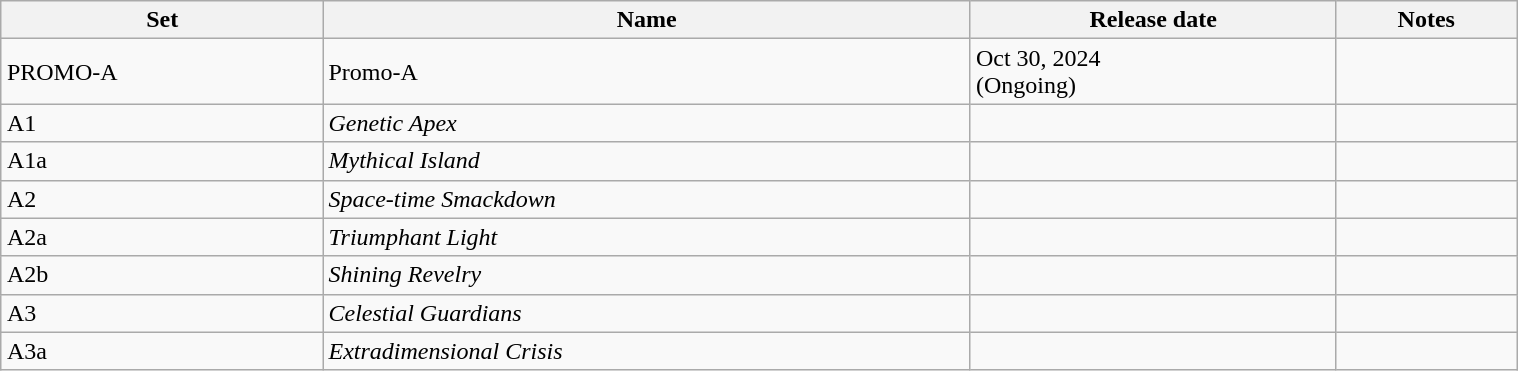<table class="wikitable" style="width: 80%; margin: auto;">
<tr>
<th>Set</th>
<th>Name</th>
<th>Release date</th>
<th>Notes</th>
</tr>
<tr>
<td>PROMO-A</td>
<td>Promo-A</td>
<td>Oct 30, 2024<br>(Ongoing)</td>
<td></td>
</tr>
<tr>
<td>A1</td>
<td><em>Genetic Apex</em></td>
<td></td>
<td></td>
</tr>
<tr>
<td>A1a</td>
<td><em>Mythical Island</em></td>
<td></td>
<td></td>
</tr>
<tr>
<td>A2</td>
<td><em>Space-time Smackdown</em></td>
<td></td>
<td></td>
</tr>
<tr>
<td>A2a</td>
<td><em>Triumphant Light</em></td>
<td></td>
<td></td>
</tr>
<tr>
<td>A2b</td>
<td><em>Shining Revelry</em></td>
<td></td>
<td></td>
</tr>
<tr>
<td>A3</td>
<td><em>Celestial Guardians</em></td>
<td></td>
<td></td>
</tr>
<tr>
<td>A3a</td>
<td><em>Extradimensional Crisis</em></td>
<td></td>
<td></td>
</tr>
</table>
